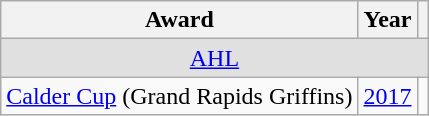<table class="wikitable">
<tr>
<th>Award</th>
<th>Year</th>
<th></th>
</tr>
<tr ALIGN="center" bgcolor="#e0e0e0">
<td colspan="3"><a href='#'>AHL</a></td>
</tr>
<tr>
<td><a href='#'>Calder Cup</a> (Grand Rapids Griffins)</td>
<td><a href='#'>2017</a></td>
<td></td>
</tr>
</table>
